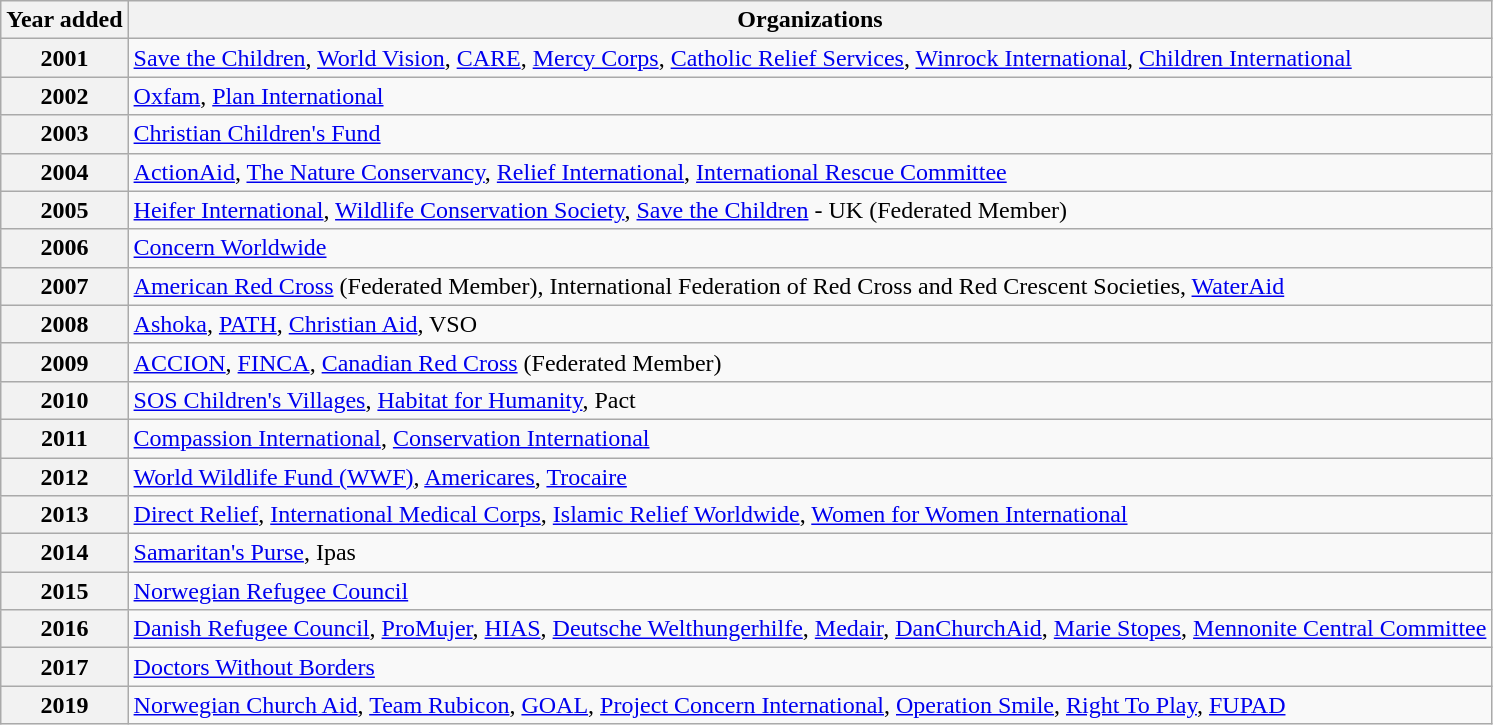<table class="wikitable">
<tr>
<th>Year added</th>
<th>Organizations</th>
</tr>
<tr>
<th>2001</th>
<td><a href='#'>Save the Children</a>, <a href='#'>World Vision</a>, <a href='#'>CARE</a>, <a href='#'>Mercy Corps</a>, <a href='#'>Catholic Relief Services</a>, <a href='#'>Winrock International</a>, <a href='#'>Children International</a></td>
</tr>
<tr>
<th>2002</th>
<td><a href='#'>Oxfam</a>, <a href='#'>Plan International</a></td>
</tr>
<tr>
<th>2003</th>
<td><a href='#'>Christian Children's Fund</a></td>
</tr>
<tr>
<th>2004</th>
<td><a href='#'>ActionAid</a>, <a href='#'>The Nature Conservancy</a>, <a href='#'>Relief International</a>, <a href='#'>International Rescue Committee</a></td>
</tr>
<tr>
<th>2005</th>
<td><a href='#'>Heifer International</a>, <a href='#'>Wildlife Conservation Society</a>, <a href='#'>Save the Children</a> - UK (Federated Member)</td>
</tr>
<tr>
<th>2006</th>
<td><a href='#'>Concern Worldwide</a></td>
</tr>
<tr>
<th>2007</th>
<td><a href='#'>American Red Cross</a> (Federated Member), International Federation of Red Cross and Red Crescent Societies, <a href='#'>WaterAid</a></td>
</tr>
<tr>
<th>2008</th>
<td><a href='#'>Ashoka</a>, <a href='#'>PATH</a>, <a href='#'>Christian Aid</a>, VSO</td>
</tr>
<tr>
<th>2009</th>
<td><a href='#'>ACCION</a>, <a href='#'>FINCA</a>, <a href='#'>Canadian Red Cross</a> (Federated Member)</td>
</tr>
<tr>
<th>2010</th>
<td><a href='#'>SOS Children's Villages</a>, <a href='#'>Habitat for Humanity</a>, Pact</td>
</tr>
<tr>
<th>2011</th>
<td><a href='#'>Compassion International</a>, <a href='#'>Conservation International</a></td>
</tr>
<tr>
<th>2012</th>
<td><a href='#'>World Wildlife Fund (WWF)</a>, <a href='#'>Americares</a>, <a href='#'>Trocaire</a></td>
</tr>
<tr>
<th>2013</th>
<td><a href='#'>Direct Relief</a>, <a href='#'>International Medical Corps</a>, <a href='#'>Islamic Relief Worldwide</a>, <a href='#'>Women for Women International</a></td>
</tr>
<tr>
<th>2014</th>
<td><a href='#'>Samaritan's Purse</a>, Ipas</td>
</tr>
<tr>
<th>2015</th>
<td><a href='#'>Norwegian Refugee Council</a></td>
</tr>
<tr>
<th>2016</th>
<td><a href='#'>Danish Refugee Council</a>, <a href='#'>ProMujer</a>, <a href='#'>HIAS</a>, <a href='#'>Deutsche Welthungerhilfe</a>, <a href='#'>Medair</a>, <a href='#'>DanChurchAid</a>, <a href='#'>Marie Stopes</a>, <a href='#'>Mennonite Central Committee</a></td>
</tr>
<tr>
<th>2017</th>
<td><a href='#'>Doctors Without Borders</a></td>
</tr>
<tr>
<th>2019</th>
<td><a href='#'>Norwegian Church Aid</a>, <a href='#'>Team Rubicon</a>, <a href='#'>GOAL</a>, <a href='#'>Project Concern International</a>, <a href='#'>Operation Smile</a>, <a href='#'>Right To Play</a>, <a href='#'>FUPAD</a></td>
</tr>
</table>
